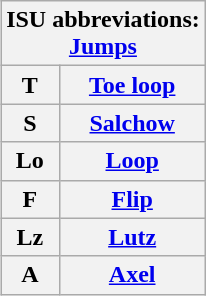<table class="wikitable" align=right>
<tr>
<th colspan=2>ISU abbreviations: <br> <a href='#'>Jumps</a></th>
</tr>
<tr>
<th>T</th>
<th><a href='#'>Toe loop</a></th>
</tr>
<tr>
<th>S</th>
<th><a href='#'>Salchow</a></th>
</tr>
<tr>
<th>Lo</th>
<th><a href='#'>Loop</a></th>
</tr>
<tr>
<th>F</th>
<th><a href='#'>Flip</a></th>
</tr>
<tr>
<th>Lz</th>
<th><a href='#'>Lutz</a></th>
</tr>
<tr>
<th>A</th>
<th><a href='#'>Axel</a></th>
</tr>
</table>
